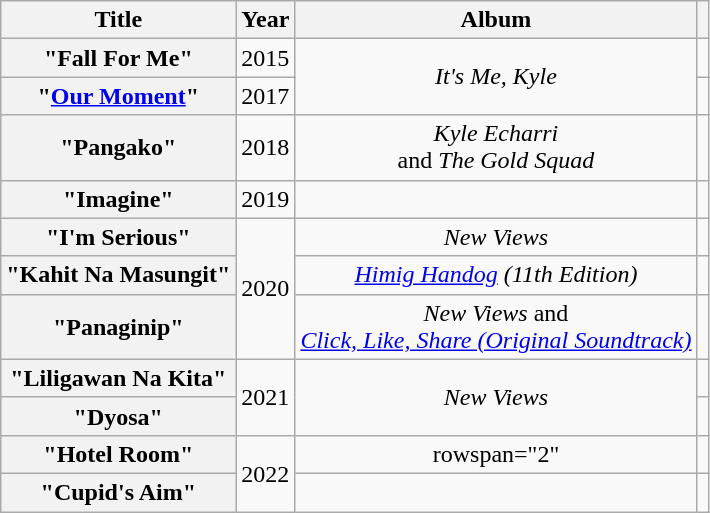<table class="wikitable plainrowheaders" style="text-align:center;">
<tr>
<th>Title</th>
<th>Year</th>
<th>Album</th>
<th></th>
</tr>
<tr>
<th scope="row">"Fall For Me"</th>
<td>2015</td>
<td rowspan="2"><em>It's Me, Kyle</em></td>
<td></td>
</tr>
<tr>
<th scope="row">"<a href='#'>Our Moment</a>"</th>
<td>2017</td>
<td></td>
</tr>
<tr>
<th scope="row">"Pangako"</th>
<td>2018</td>
<td><em>Kyle Echarri</em> <br> and <em>The Gold Squad</em></td>
<td></td>
</tr>
<tr>
<th scope="row">"Imagine"<br></th>
<td>2019</td>
<td></td>
<td></td>
</tr>
<tr>
<th scope="row">"I'm Serious"</th>
<td rowspan="3">2020</td>
<td><em>New Views</em></td>
<td></td>
</tr>
<tr>
<th scope="row">"Kahit Na Masungit"<br></th>
<td><em><a href='#'>Himig Handog</a> (11th Edition)</em></td>
<td></td>
</tr>
<tr>
<th scope="row">"Panaginip"</th>
<td><em>New Views</em> and<br><em><a href='#'>Click, Like, Share (Original Soundtrack)</a></em></td>
<td></td>
</tr>
<tr>
<th scope="row">"Liligawan Na Kita"<br></th>
<td rowspan="2">2021</td>
<td rowspan="2"><em>New Views</em></td>
<td></td>
</tr>
<tr>
<th scope="row">"Dyosa"</th>
<td></td>
</tr>
<tr>
<th scope="row">"Hotel Room"<br></th>
<td rowspan="2">2022</td>
<td>rowspan="2" </td>
<td></td>
</tr>
<tr>
<th scope="row">"Cupid's Aim"<br></th>
<td></td>
</tr>
</table>
